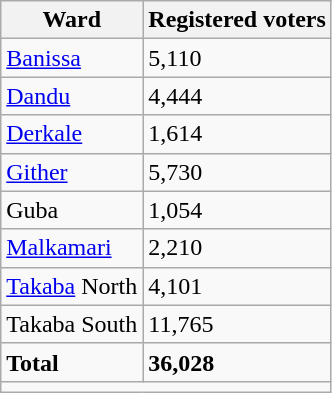<table class="wikitable">
<tr>
<th>Ward</th>
<th>Registered voters</th>
</tr>
<tr>
<td><a href='#'>Banissa</a></td>
<td>5,110</td>
</tr>
<tr>
<td><a href='#'>Dandu</a></td>
<td>4,444</td>
</tr>
<tr>
<td><a href='#'>Derkale</a></td>
<td>1,614</td>
</tr>
<tr>
<td><a href='#'>Gither</a></td>
<td>5,730</td>
</tr>
<tr>
<td>Guba</td>
<td>1,054</td>
</tr>
<tr>
<td><a href='#'>Malkamari</a></td>
<td>2,210</td>
</tr>
<tr>
<td><a href='#'>Takaba</a> North</td>
<td>4,101</td>
</tr>
<tr>
<td>Takaba South</td>
<td>11,765</td>
</tr>
<tr>
<td><strong>Total</strong></td>
<td><strong>36,028</strong></td>
</tr>
<tr>
<td colspan="2"></td>
</tr>
</table>
